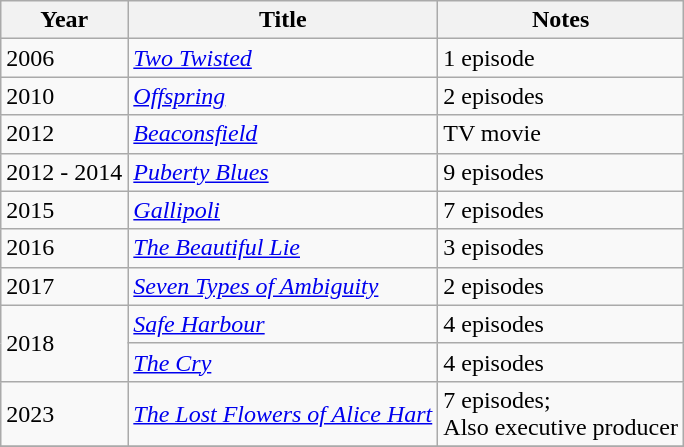<table class="wikitable">
<tr>
<th>Year</th>
<th>Title</th>
<th>Notes</th>
</tr>
<tr>
<td>2006</td>
<td><em><a href='#'>Two Twisted</a></em></td>
<td>1 episode</td>
</tr>
<tr>
<td>2010</td>
<td><em><a href='#'>Offspring</a></em></td>
<td>2 episodes</td>
</tr>
<tr>
<td>2012</td>
<td><em><a href='#'>Beaconsfield</a></em></td>
<td>TV movie</td>
</tr>
<tr>
<td>2012 - 2014</td>
<td><em><a href='#'>Puberty Blues</a></em></td>
<td>9 episodes</td>
</tr>
<tr>
<td>2015</td>
<td><em><a href='#'>Gallipoli</a></em></td>
<td>7 episodes</td>
</tr>
<tr>
<td>2016</td>
<td><em><a href='#'>The Beautiful Lie</a></em></td>
<td>3 episodes</td>
</tr>
<tr>
<td>2017</td>
<td><em><a href='#'>Seven Types of Ambiguity</a></em></td>
<td>2 episodes</td>
</tr>
<tr>
<td rowspan=2>2018</td>
<td><em><a href='#'>Safe Harbour</a></em></td>
<td>4 episodes</td>
</tr>
<tr>
<td><em><a href='#'>The Cry</a></em></td>
<td>4 episodes</td>
</tr>
<tr>
<td>2023</td>
<td><em><a href='#'>The Lost Flowers of Alice Hart</a></em></td>
<td>7 episodes;<br>Also executive producer</td>
</tr>
<tr>
</tr>
</table>
